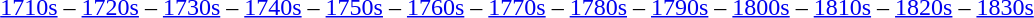<table class="toccolours" align="center">
<tr>
<td><br><a href='#'>1710s</a> –
<a href='#'>1720s</a> – 
<a href='#'>1730s</a> – 
<a href='#'>1740s</a> – 
<a href='#'>1750s</a> –
<a href='#'>1760s</a> – 
<a href='#'>1770s</a> – 
<a href='#'>1780s</a> – 
<a href='#'>1790s</a> – 
<a href='#'>1800s</a> –
<a href='#'>1810s</a> – 
<a href='#'>1820s</a> – 
<a href='#'>1830s</a></td>
</tr>
</table>
